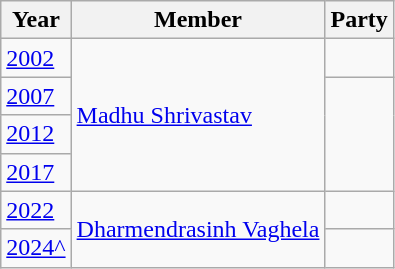<table class="wikitable sortable">
<tr>
<th>Year</th>
<th>Member</th>
<th colspan="2">Party</th>
</tr>
<tr>
<td><a href='#'>2002</a></td>
<td rowspan=4><a href='#'>Madhu Shrivastav</a></td>
<td></td>
</tr>
<tr>
<td><a href='#'>2007</a></td>
</tr>
<tr>
<td><a href='#'>2012</a></td>
</tr>
<tr>
<td><a href='#'>2017</a></td>
</tr>
<tr>
<td><a href='#'>2022</a></td>
<td rowspan=2><a href='#'>Dharmendrasinh Vaghela</a></td>
<td></td>
</tr>
<tr>
<td><a href='#'>2024^</a></td>
<td></td>
</tr>
</table>
